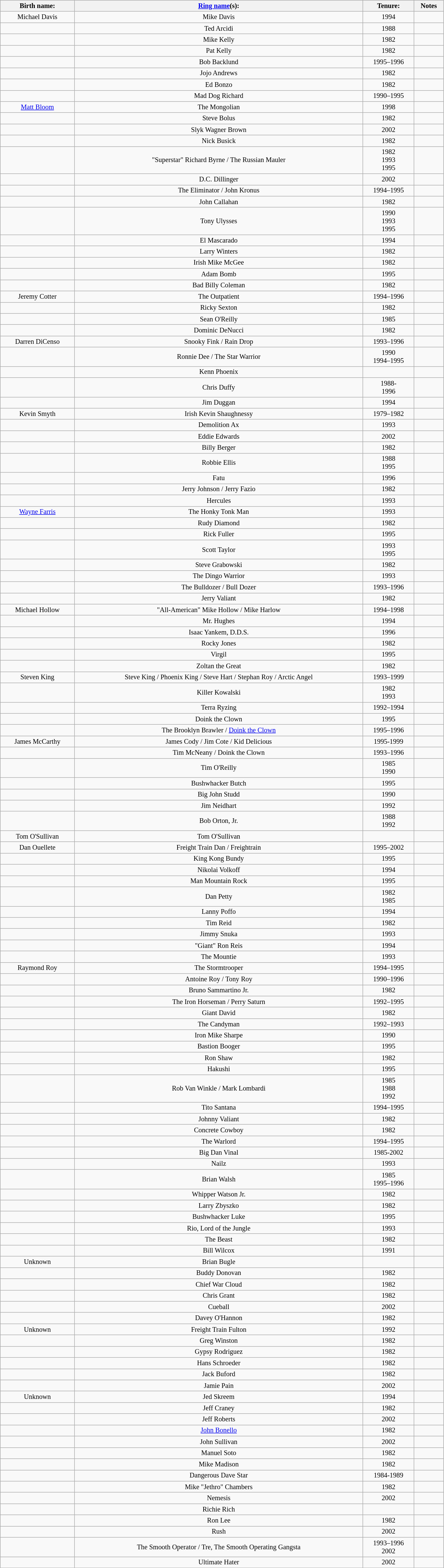<table class="sortable wikitable" style="font-size:85%; text-align:center; width:70%;">
<tr>
<th>Birth name:</th>
<th><a href='#'>Ring name</a>(s):</th>
<th>Tenure:</th>
<th>Notes</th>
</tr>
<tr>
<td>Michael Davis</td>
<td>Mike Davis</td>
<td sort>1994</td>
<td></td>
</tr>
<tr>
<td></td>
<td>Ted Arcidi</td>
<td sort>1988</td>
<td></td>
</tr>
<tr>
<td></td>
<td>Mike Kelly</td>
<td sort>1982</td>
<td></td>
</tr>
<tr>
<td></td>
<td>Pat Kelly</td>
<td sort>1982</td>
<td></td>
</tr>
<tr>
<td></td>
<td>Bob Backlund</td>
<td sort>1995–1996</td>
<td></td>
</tr>
<tr>
<td></td>
<td>Jojo Andrews</td>
<td sort>1982</td>
<td></td>
</tr>
<tr>
<td></td>
<td>Ed Bonzo</td>
<td sort>1982</td>
<td></td>
</tr>
<tr>
<td></td>
<td>Mad Dog Richard</td>
<td sort>1990–1995</td>
<td></td>
</tr>
<tr>
<td><a href='#'>Matt Bloom</a></td>
<td>The Mongolian</td>
<td sort>1998</td>
<td></td>
</tr>
<tr>
<td></td>
<td>Steve Bolus</td>
<td sort>1982</td>
<td></td>
</tr>
<tr>
<td></td>
<td>Slyk Wagner Brown</td>
<td sort>2002</td>
<td></td>
</tr>
<tr>
<td></td>
<td>Nick Busick</td>
<td sort>1982</td>
<td></td>
</tr>
<tr>
<td></td>
<td>"Superstar" Richard Byrne / The Russian Mauler</td>
<td sort>1982<br>1993<br>1995</td>
<td></td>
</tr>
<tr>
<td></td>
<td>D.C. Dillinger</td>
<td sort>2002</td>
<td></td>
</tr>
<tr>
<td></td>
<td>The Eliminator / John Kronus</td>
<td sort>1994–1995</td>
<td></td>
</tr>
<tr>
<td></td>
<td>John Callahan</td>
<td sort>1982</td>
<td></td>
</tr>
<tr>
<td></td>
<td>Tony Ulysses</td>
<td sort>1990<br>1993<br>1995</td>
<td></td>
</tr>
<tr>
<td></td>
<td>El Mascarado</td>
<td sort>1994</td>
<td></td>
</tr>
<tr>
<td></td>
<td>Larry Winters</td>
<td sort>1982</td>
<td></td>
</tr>
<tr>
<td></td>
<td>Irish Mike McGee</td>
<td sort>1982</td>
<td></td>
</tr>
<tr>
<td></td>
<td>Adam Bomb</td>
<td sort>1995</td>
<td></td>
</tr>
<tr>
<td></td>
<td>Bad Billy Coleman</td>
<td sort>1982</td>
<td></td>
</tr>
<tr>
<td>Jeremy Cotter</td>
<td>The Outpatient</td>
<td sort>1994–1996</td>
<td></td>
</tr>
<tr>
<td></td>
<td>Ricky Sexton</td>
<td sort>1982</td>
<td></td>
</tr>
<tr>
<td></td>
<td>Sean O'Reilly</td>
<td sort>1985</td>
<td></td>
</tr>
<tr>
<td></td>
<td>Dominic DeNucci</td>
<td sort>1982</td>
<td></td>
</tr>
<tr>
<td>Darren DiCenso</td>
<td>Snooky Fink / Rain Drop</td>
<td sort>1993–1996</td>
<td></td>
</tr>
<tr>
<td></td>
<td>Ronnie Dee / The Star Warrior</td>
<td sort>1990<br>1994–1995</td>
<td></td>
</tr>
<tr>
<td></td>
<td>Kenn Phoenix</td>
<td sort></td>
<td></td>
</tr>
<tr>
<td></td>
<td>Chris Duffy</td>
<td sort>1988-<br>1996</td>
<td></td>
</tr>
<tr>
<td></td>
<td>Jim Duggan</td>
<td sort>1994</td>
<td></td>
</tr>
<tr>
<td {{sort>Kevin Smyth</td>
<td>Irish Kevin Shaughnessy</td>
<td sort>1979–1982</td>
<td></td>
</tr>
<tr>
<td></td>
<td>Demolition Ax</td>
<td sort>1993</td>
<td></td>
</tr>
<tr>
<td></td>
<td>Eddie Edwards</td>
<td sort>2002</td>
<td></td>
</tr>
<tr>
<td></td>
<td>Billy Berger</td>
<td sort>1982</td>
<td></td>
</tr>
<tr>
<td></td>
<td>Robbie Ellis</td>
<td sort>1988<br>1995</td>
<td></td>
</tr>
<tr>
<td></td>
<td>Fatu</td>
<td sort>1996</td>
<td></td>
</tr>
<tr>
<td></td>
<td>Jerry Johnson / Jerry Fazio</td>
<td sort>1982</td>
<td></td>
</tr>
<tr>
<td></td>
<td>Hercules</td>
<td sort>1993</td>
<td></td>
</tr>
<tr>
<td><a href='#'>Wayne Farris</a></td>
<td>The Honky Tonk Man</td>
<td sort>1993</td>
<td></td>
</tr>
<tr>
<td></td>
<td>Rudy Diamond</td>
<td sort>1982</td>
<td></td>
</tr>
<tr>
<td></td>
<td>Rick Fuller</td>
<td sort>1995</td>
<td></td>
</tr>
<tr>
<td></td>
<td>Scott Taylor</td>
<td sort>1993<br>1995</td>
<td></td>
</tr>
<tr>
<td></td>
<td>Steve Grabowski</td>
<td sort>1982</td>
<td></td>
</tr>
<tr>
<td></td>
<td>The Dingo Warrior</td>
<td sort>1993</td>
<td></td>
</tr>
<tr>
<td></td>
<td>The Bulldozer / Bull Dozer</td>
<td sort>1993–1996</td>
<td></td>
</tr>
<tr>
<td></td>
<td>Jerry Valiant</td>
<td sort>1982</td>
<td></td>
</tr>
<tr>
<td>Michael Hollow</td>
<td>"All-American" Mike Hollow / Mike Harlow</td>
<td sort>1994–1998</td>
<td></td>
</tr>
<tr>
<td></td>
<td>Mr. Hughes</td>
<td sort>1994</td>
<td></td>
</tr>
<tr>
<td></td>
<td>Isaac Yankem, D.D.S.</td>
<td sort>1996</td>
<td></td>
</tr>
<tr>
<td></td>
<td>Rocky Jones</td>
<td sort>1982</td>
<td></td>
</tr>
<tr>
<td></td>
<td>Virgil</td>
<td sort>1995</td>
<td></td>
</tr>
<tr>
<td></td>
<td>Zoltan the Great</td>
<td sort>1982</td>
<td></td>
</tr>
<tr>
<td>Steven King</td>
<td>Steve King / Phoenix King / Steve Hart / Stephan Roy / Arctic Angel</td>
<td>1993–1999</td>
<td></td>
</tr>
<tr>
<td></td>
<td>Killer Kowalski</td>
<td sort>1982<br>1993</td>
<td></td>
</tr>
<tr>
<td></td>
<td>Terra Ryzing</td>
<td sort>1992–1994</td>
<td></td>
</tr>
<tr>
<td></td>
<td>Doink the Clown</td>
<td sort>1995</td>
<td></td>
</tr>
<tr>
<td></td>
<td>The Brooklyn Brawler / <a href='#'>Doink the Clown</a></td>
<td sort>1995–1996</td>
<td></td>
</tr>
<tr>
<td>James McCarthy</td>
<td>James Cody / Jim Cote / Kid Delicious</td>
<td sort>1995-1999</td>
<td></td>
</tr>
<tr>
<td></td>
<td>Tim McNeany / Doink the Clown</td>
<td sort>1993–1996</td>
<td></td>
</tr>
<tr>
<td></td>
<td>Tim O'Reilly</td>
<td sort>1985<br>1990</td>
<td></td>
</tr>
<tr>
<td></td>
<td>Bushwhacker Butch</td>
<td sort>1995</td>
<td></td>
</tr>
<tr>
<td></td>
<td>Big John Studd</td>
<td sort>1990</td>
<td></td>
</tr>
<tr>
<td></td>
<td>Jim Neidhart</td>
<td sort>1992</td>
<td></td>
</tr>
<tr>
<td></td>
<td>Bob Orton, Jr.</td>
<td sort>1988<br>1992</td>
<td></td>
</tr>
<tr>
<td>Tom O'Sullivan</td>
<td>Tom O'Sullivan</td>
<td></td>
<td></td>
</tr>
<tr>
<td>Dan Ouellete</td>
<td>Freight Train Dan / Freightrain</td>
<td sort>1995–2002</td>
<td></td>
</tr>
<tr>
<td></td>
<td>King Kong Bundy</td>
<td sort>1995</td>
<td></td>
</tr>
<tr>
<td></td>
<td>Nikolai Volkoff</td>
<td sort>1994</td>
<td></td>
</tr>
<tr>
<td></td>
<td>Man Mountain Rock</td>
<td sort>1995</td>
<td></td>
</tr>
<tr>
<td></td>
<td>Dan Petty</td>
<td sort>1982<br>1985</td>
<td></td>
</tr>
<tr>
<td></td>
<td>Lanny Poffo</td>
<td sort>1994</td>
<td></td>
</tr>
<tr>
<td></td>
<td>Tim Reid</td>
<td sort>1982</td>
<td></td>
</tr>
<tr>
<td></td>
<td>Jimmy Snuka</td>
<td sort>1993</td>
<td></td>
</tr>
<tr>
<td></td>
<td>"Giant" Ron Reis</td>
<td sort>1994</td>
<td></td>
</tr>
<tr>
<td></td>
<td>The Mountie</td>
<td sort>1993</td>
<td></td>
</tr>
<tr>
<td>Raymond Roy</td>
<td>The Stormtrooper</td>
<td sort>1994–1995</td>
<td></td>
</tr>
<tr>
<td></td>
<td>Antoine Roy / Tony Roy</td>
<td sort>1990–1996</td>
<td></td>
</tr>
<tr>
<td></td>
<td>Bruno Sammartino Jr.</td>
<td sort>1982</td>
<td></td>
</tr>
<tr>
<td></td>
<td>The Iron Horseman / Perry Saturn</td>
<td sort>1992–1995</td>
<td></td>
</tr>
<tr>
<td></td>
<td>Giant David</td>
<td sort>1982</td>
<td></td>
</tr>
<tr>
<td></td>
<td>The Candyman</td>
<td sort>1992–1993</td>
<td></td>
</tr>
<tr>
<td></td>
<td>Iron Mike Sharpe</td>
<td sort>1990</td>
<td></td>
</tr>
<tr>
<td></td>
<td>Bastion Booger</td>
<td sort>1995</td>
<td></td>
</tr>
<tr>
<td></td>
<td>Ron Shaw</td>
<td sort>1982</td>
<td></td>
</tr>
<tr>
<td></td>
<td>Hakushi</td>
<td sort>1995</td>
<td></td>
</tr>
<tr>
<td></td>
<td>Rob Van Winkle / Mark Lombardi</td>
<td sort>1985<br>1988<br>1992</td>
<td></td>
</tr>
<tr>
<td></td>
<td>Tito Santana</td>
<td sort>1994–1995</td>
<td></td>
</tr>
<tr>
<td></td>
<td>Johnny Valiant</td>
<td sort>1982</td>
<td></td>
</tr>
<tr>
<td></td>
<td>Concrete Cowboy</td>
<td sort>1982</td>
<td></td>
</tr>
<tr>
<td></td>
<td>The Warlord</td>
<td sort>1994–1995</td>
<td></td>
</tr>
<tr>
<td></td>
<td>Big Dan Vinal</td>
<td sort>1985-2002</td>
<td></td>
</tr>
<tr>
<td></td>
<td>Nailz</td>
<td sort>1993</td>
<td></td>
</tr>
<tr>
<td></td>
<td>Brian Walsh</td>
<td sort>1985<br>1995–1996</td>
<td></td>
</tr>
<tr>
<td></td>
<td>Whipper Watson Jr.</td>
<td sort>1982</td>
<td></td>
</tr>
<tr>
<td></td>
<td>Larry Zbyszko</td>
<td sort>1982</td>
<td></td>
</tr>
<tr>
<td></td>
<td>Bushwhacker Luke</td>
<td sort>1995</td>
<td></td>
</tr>
<tr>
<td></td>
<td>Rio, Lord of the Jungle</td>
<td sort>1993</td>
<td></td>
</tr>
<tr>
<td></td>
<td>The Beast</td>
<td sort>1982</td>
<td></td>
</tr>
<tr>
<td></td>
<td>Bill Wilcox</td>
<td sort>1991</td>
<td></td>
</tr>
<tr>
<td>Unknown</td>
<td>Brian Bugle</td>
<td></td>
<td></td>
</tr>
<tr>
<td></td>
<td>Buddy Donovan</td>
<td sort>1982</td>
<td></td>
</tr>
<tr>
<td></td>
<td>Chief War Cloud</td>
<td sort>1982</td>
<td></td>
</tr>
<tr>
<td></td>
<td>Chris Grant</td>
<td sort>1982</td>
<td></td>
</tr>
<tr>
<td></td>
<td>Cueball</td>
<td sort>2002</td>
<td></td>
</tr>
<tr>
<td></td>
<td>Davey O'Hannon</td>
<td sort>1982</td>
<td></td>
</tr>
<tr>
<td>Unknown</td>
<td>Freight Train Fulton</td>
<td>1992</td>
<td></td>
</tr>
<tr>
<td></td>
<td>Greg Winston</td>
<td sort>1982</td>
<td></td>
</tr>
<tr>
<td></td>
<td>Gypsy Rodriguez</td>
<td sort>1982</td>
<td></td>
</tr>
<tr>
<td></td>
<td>Hans Schroeder</td>
<td sort>1982</td>
<td></td>
</tr>
<tr>
<td></td>
<td>Jack Buford</td>
<td sort>1982</td>
<td></td>
</tr>
<tr>
<td></td>
<td>Jamie Pain</td>
<td sort>2002</td>
<td></td>
</tr>
<tr>
<td>Unknown</td>
<td>Jed Skreem</td>
<td>1994</td>
<td></td>
</tr>
<tr>
<td></td>
<td>Jeff Craney</td>
<td sort>1982</td>
<td></td>
</tr>
<tr>
<td></td>
<td>Jeff Roberts</td>
<td sort>2002</td>
<td></td>
</tr>
<tr>
<td></td>
<td><a href='#'>John Bonello</a></td>
<td sort>1982</td>
<td></td>
</tr>
<tr>
<td></td>
<td>John Sullivan</td>
<td sort>2002</td>
<td></td>
</tr>
<tr>
<td></td>
<td>Manuel Soto</td>
<td sort>1982</td>
<td></td>
</tr>
<tr>
<td></td>
<td>Mike Madison</td>
<td sort>1982</td>
<td></td>
</tr>
<tr>
<td></td>
<td>Dangerous Dave Star</td>
<td sort>1984-1989</td>
<td></td>
</tr>
<tr>
<td></td>
<td>Mike "Jethro" Chambers</td>
<td sort>1982</td>
<td></td>
</tr>
<tr>
<td></td>
<td>Nemesis</td>
<td sort>2002</td>
<td></td>
</tr>
<tr>
<td></td>
<td>Richie Rich</td>
<td sort></td>
<td></td>
</tr>
<tr>
<td></td>
<td>Ron Lee</td>
<td sort>1982</td>
<td></td>
</tr>
<tr>
<td></td>
<td>Rush</td>
<td sort>2002</td>
<td></td>
</tr>
<tr>
<td></td>
<td>The Smooth Operator / Tre, The Smooth Operating Gangsta</td>
<td sort>1993–1996<br>2002</td>
<td></td>
</tr>
<tr>
<td></td>
<td>Ultimate Hater</td>
<td sort>2002</td>
<td></td>
</tr>
</table>
